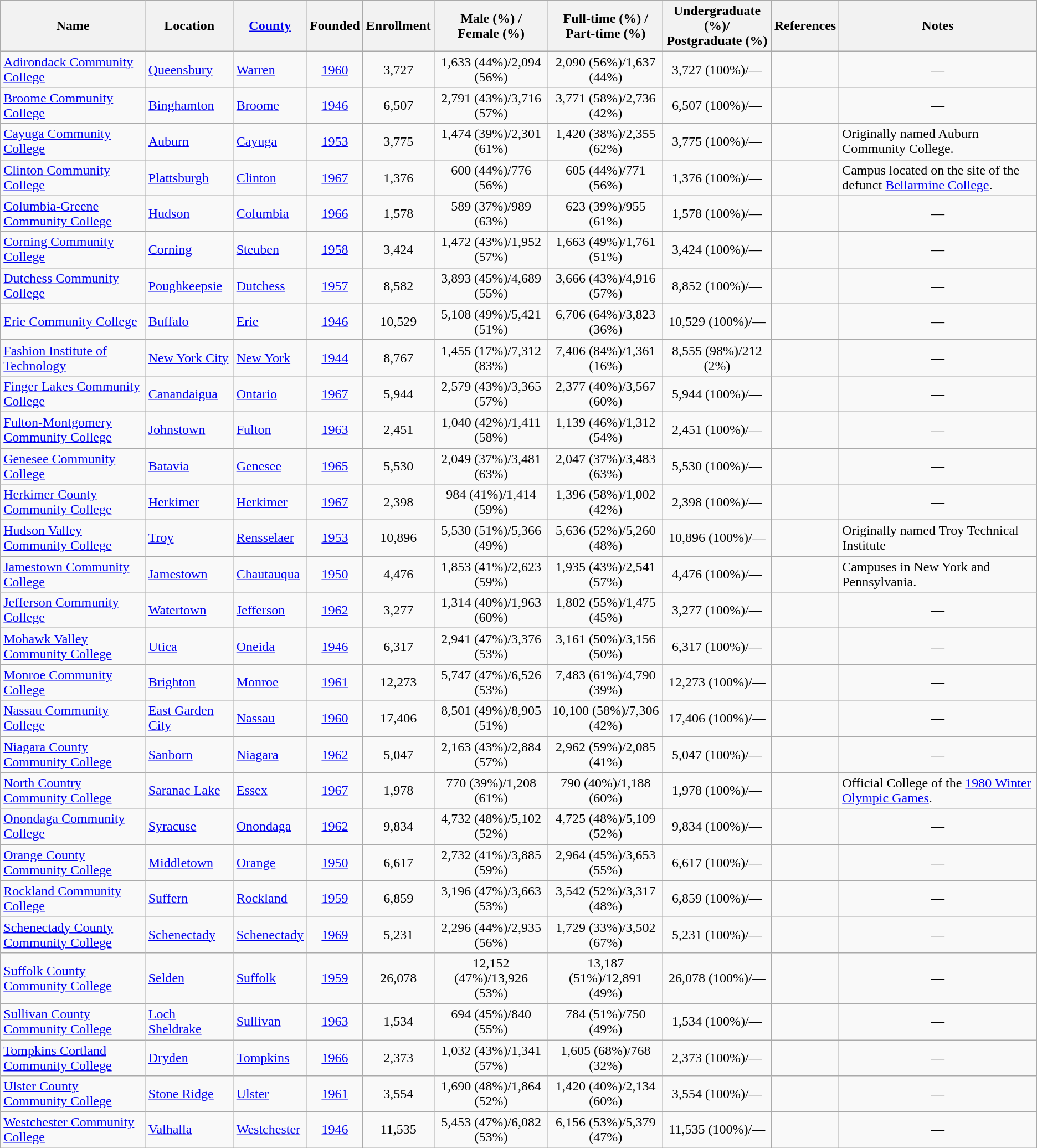<table class="wikitable sortable">
<tr>
<th>Name</th>
<th>Location</th>
<th><a href='#'>County</a></th>
<th>Founded</th>
<th>Enrollment</th>
<th>Male (%) /<br>Female (%)</th>
<th>Full-time (%) /<br>Part-time (%)</th>
<th>Undergraduate (%)/<br>Postgraduate (%)</th>
<th class="unsortable">References</th>
<th>Notes</th>
</tr>
<tr>
<td><a href='#'>Adirondack Community College</a></td>
<td><a href='#'>Queensbury</a></td>
<td><a href='#'>Warren</a></td>
<td style="text-align:center;"><a href='#'>1960</a></td>
<td style="text-align:center;">3,727</td>
<td style="text-align:center;">1,633 (44%)/2,094 (56%)</td>
<td style="text-align:center;">2,090 (56%)/1,637 (44%)</td>
<td style="text-align:center;">3,727 (100%)/—</td>
<td></td>
<td style="text-align:center;">—</td>
</tr>
<tr>
<td><a href='#'>Broome Community College</a></td>
<td><a href='#'>Binghamton</a></td>
<td><a href='#'>Broome</a></td>
<td style="text-align:center;"><a href='#'>1946</a></td>
<td style="text-align:center;">6,507</td>
<td style="text-align:center;">2,791 (43%)/3,716 (57%)</td>
<td style="text-align:center;">3,771 (58%)/2,736 (42%)</td>
<td style="text-align:center;">6,507 (100%)/—</td>
<td></td>
<td style="text-align:center;">—</td>
</tr>
<tr>
<td><a href='#'>Cayuga Community College</a></td>
<td><a href='#'>Auburn</a></td>
<td><a href='#'>Cayuga</a></td>
<td style="text-align:center;"><a href='#'>1953</a></td>
<td style="text-align:center;">3,775</td>
<td style="text-align:center;">1,474 (39%)/2,301 (61%)</td>
<td style="text-align:center;">1,420 (38%)/2,355 (62%)</td>
<td style="text-align:center;">3,775 (100%)/—</td>
<td></td>
<td>Originally named Auburn Community College.</td>
</tr>
<tr>
<td><a href='#'>Clinton Community College</a></td>
<td><a href='#'>Plattsburgh</a></td>
<td><a href='#'>Clinton</a></td>
<td style="text-align:center;"><a href='#'>1967</a></td>
<td style="text-align:center;">1,376</td>
<td style="text-align:center;">600 (44%)/776 (56%)</td>
<td style="text-align:center;">605 (44%)/771 (56%)</td>
<td style="text-align:center;">1,376 (100%)/—</td>
<td></td>
<td>Campus located on the site of the defunct <a href='#'>Bellarmine College</a>.</td>
</tr>
<tr>
<td><a href='#'>Columbia-Greene Community College</a></td>
<td><a href='#'>Hudson</a></td>
<td><a href='#'>Columbia</a></td>
<td style="text-align:center;"><a href='#'>1966</a></td>
<td style="text-align:center;">1,578</td>
<td style="text-align:center;">589 (37%)/989 (63%)</td>
<td style="text-align:center;">623 (39%)/955 (61%)</td>
<td style="text-align:center;">1,578 (100%)/—</td>
<td></td>
<td style="text-align:center;">—</td>
</tr>
<tr>
<td><a href='#'>Corning Community College</a></td>
<td><a href='#'>Corning</a></td>
<td><a href='#'>Steuben</a></td>
<td style="text-align:center;"><a href='#'>1958</a></td>
<td style="text-align:center;">3,424</td>
<td style="text-align:center;">1,472 (43%)/1,952 (57%)</td>
<td style="text-align:center;">1,663 (49%)/1,761 (51%)</td>
<td style="text-align:center;">3,424 (100%)/—</td>
<td></td>
<td style="text-align:center;">—</td>
</tr>
<tr>
<td><a href='#'>Dutchess Community College</a></td>
<td><a href='#'>Poughkeepsie</a></td>
<td><a href='#'>Dutchess</a></td>
<td style="text-align:center;"><a href='#'>1957</a></td>
<td style="text-align:center;">8,582</td>
<td style="text-align:center;">3,893 (45%)/4,689 (55%)</td>
<td style="text-align:center;">3,666 (43%)/4,916 (57%)</td>
<td style="text-align:center;">8,852 (100%)/—</td>
<td></td>
<td style="text-align:center;">—</td>
</tr>
<tr>
<td><a href='#'>Erie Community College</a></td>
<td><a href='#'>Buffalo</a></td>
<td><a href='#'>Erie</a></td>
<td style="text-align:center;"><a href='#'>1946</a></td>
<td style="text-align:center;">10,529</td>
<td style="text-align:center;">5,108 (49%)/5,421 (51%)</td>
<td style="text-align:center;">6,706 (64%)/3,823 (36%)</td>
<td style="text-align:center;">10,529 (100%)/—</td>
<td></td>
<td style="text-align:center;">—</td>
</tr>
<tr>
<td><a href='#'>Fashion Institute of Technology</a></td>
<td><a href='#'>New York City</a></td>
<td><a href='#'>New York</a></td>
<td style="text-align:center;"><a href='#'>1944</a></td>
<td style="text-align:center;">8,767</td>
<td style="text-align:center;">1,455 (17%)/7,312 (83%)</td>
<td style="text-align:center;">7,406 (84%)/1,361 (16%)</td>
<td style="text-align:center;">8,555 (98%)/212 (2%)</td>
<td></td>
<td style="text-align:center;">—</td>
</tr>
<tr>
<td><a href='#'>Finger Lakes Community College</a></td>
<td><a href='#'>Canandaigua</a></td>
<td><a href='#'>Ontario</a></td>
<td style="text-align:center;"><a href='#'>1967</a></td>
<td style="text-align:center;">5,944</td>
<td style="text-align:center;">2,579 (43%)/3,365 (57%)</td>
<td style="text-align:center;">2,377 (40%)/3,567 (60%)</td>
<td style="text-align:center;">5,944 (100%)/—</td>
<td></td>
<td style="text-align:center;">—</td>
</tr>
<tr>
<td><a href='#'>Fulton-Montgomery Community College</a></td>
<td><a href='#'>Johnstown</a></td>
<td><a href='#'>Fulton</a></td>
<td style="text-align:center;"><a href='#'>1963</a></td>
<td style="text-align:center;">2,451</td>
<td style="text-align:center;">1,040 (42%)/1,411 (58%)</td>
<td style="text-align:center;">1,139 (46%)/1,312 (54%)</td>
<td style="text-align:center;">2,451 (100%)/—</td>
<td></td>
<td style="text-align:center;">—</td>
</tr>
<tr>
<td><a href='#'>Genesee Community College</a></td>
<td><a href='#'>Batavia</a></td>
<td><a href='#'>Genesee</a></td>
<td style="text-align:center;"><a href='#'>1965</a></td>
<td style="text-align:center;">5,530</td>
<td style="text-align:center;">2,049 (37%)/3,481 (63%)</td>
<td style="text-align:center;">2,047 (37%)/3,483 (63%)</td>
<td style="text-align:center;">5,530 (100%)/—</td>
<td></td>
<td style="text-align:center;">—</td>
</tr>
<tr>
<td><a href='#'>Herkimer County Community College</a></td>
<td><a href='#'>Herkimer</a></td>
<td><a href='#'>Herkimer</a></td>
<td style="text-align:center;"><a href='#'>1967</a></td>
<td style="text-align:center;">2,398</td>
<td style="text-align:center;">984 (41%)/1,414 (59%)</td>
<td style="text-align:center;">1,396 (58%)/1,002 (42%)</td>
<td style="text-align:center;">2,398 (100%)/—</td>
<td></td>
<td style="text-align:center;">—</td>
</tr>
<tr>
<td><a href='#'>Hudson Valley Community College</a></td>
<td><a href='#'>Troy</a></td>
<td><a href='#'>Rensselaer</a></td>
<td style="text-align:center;"><a href='#'>1953</a></td>
<td style="text-align:center;">10,896</td>
<td style="text-align:center;">5,530 (51%)/5,366 (49%)</td>
<td style="text-align:center;">5,636 (52%)/5,260 (48%)</td>
<td style="text-align:center;">10,896 (100%)/—</td>
<td></td>
<td>Originally named Troy Technical Institute</td>
</tr>
<tr>
<td><a href='#'>Jamestown Community College</a></td>
<td><a href='#'>Jamestown</a></td>
<td><a href='#'>Chautauqua</a></td>
<td style="text-align:center;"><a href='#'>1950</a></td>
<td style="text-align:center;">4,476</td>
<td style="text-align:center;">1,853 (41%)/2,623 (59%)</td>
<td style="text-align:center;">1,935 (43%)/2,541 (57%)</td>
<td style="text-align:center;">4,476 (100%)/—</td>
<td></td>
<td>Campuses in New York and Pennsylvania.</td>
</tr>
<tr>
<td><a href='#'>Jefferson Community College</a></td>
<td><a href='#'>Watertown</a></td>
<td><a href='#'>Jefferson</a></td>
<td style="text-align:center;"><a href='#'>1962</a></td>
<td style="text-align:center;">3,277</td>
<td style="text-align:center;">1,314 (40%)/1,963 (60%)</td>
<td style="text-align:center;">1,802 (55%)/1,475 (45%)</td>
<td style="text-align:center;">3,277 (100%)/—</td>
<td></td>
<td style="text-align:center;">—</td>
</tr>
<tr>
<td><a href='#'>Mohawk Valley Community College</a></td>
<td><a href='#'>Utica</a></td>
<td><a href='#'>Oneida</a></td>
<td style="text-align:center;"><a href='#'>1946</a></td>
<td style="text-align:center;">6,317</td>
<td style="text-align:center;">2,941 (47%)/3,376 (53%)</td>
<td style="text-align:center;">3,161 (50%)/3,156 (50%)</td>
<td style="text-align:center;">6,317 (100%)/—</td>
<td></td>
<td style="text-align:center;">—</td>
</tr>
<tr>
<td><a href='#'>Monroe Community College</a></td>
<td><a href='#'>Brighton</a></td>
<td><a href='#'>Monroe</a></td>
<td style="text-align:center;"><a href='#'>1961</a></td>
<td style="text-align:center;">12,273</td>
<td style="text-align:center;">5,747 (47%)/6,526 (53%)</td>
<td style="text-align:center;">7,483 (61%)/4,790 (39%)</td>
<td style="text-align:center;">12,273 (100%)/—</td>
<td></td>
<td style="text-align:center;">—</td>
</tr>
<tr>
<td><a href='#'>Nassau Community College</a></td>
<td><a href='#'>East Garden City</a></td>
<td><a href='#'>Nassau</a></td>
<td style="text-align:center;"><a href='#'>1960</a></td>
<td style="text-align:center;">17,406</td>
<td style="text-align:center;">8,501 (49%)/8,905 (51%)</td>
<td style="text-align:center;">10,100 (58%)/7,306 (42%)</td>
<td style="text-align:center;">17,406 (100%)/—</td>
<td></td>
<td style="text-align:center;">—</td>
</tr>
<tr>
<td><a href='#'>Niagara County Community College</a></td>
<td><a href='#'>Sanborn</a></td>
<td><a href='#'>Niagara</a></td>
<td style="text-align:center;"><a href='#'>1962</a></td>
<td style="text-align:center;">5,047</td>
<td style="text-align:center;">2,163 (43%)/2,884 (57%)</td>
<td style="text-align:center;">2,962 (59%)/2,085 (41%)</td>
<td style="text-align:center;">5,047 (100%)/—</td>
<td></td>
<td style="text-align:center;">—</td>
</tr>
<tr>
<td><a href='#'>North Country Community College</a></td>
<td><a href='#'>Saranac Lake</a></td>
<td><a href='#'>Essex</a></td>
<td style="text-align:center;"><a href='#'>1967</a></td>
<td style="text-align:center;">1,978</td>
<td style="text-align:center;">770 (39%)/1,208 (61%)</td>
<td style="text-align:center;">790 (40%)/1,188 (60%)</td>
<td style="text-align:center;">1,978 (100%)/—</td>
<td></td>
<td>Official College of the <a href='#'>1980 Winter Olympic Games</a>.</td>
</tr>
<tr>
<td><a href='#'>Onondaga Community College</a></td>
<td><a href='#'>Syracuse</a></td>
<td><a href='#'>Onondaga</a></td>
<td style="text-align:center;"><a href='#'>1962</a></td>
<td style="text-align:center;">9,834</td>
<td style="text-align:center;">4,732 (48%)/5,102 (52%)</td>
<td style="text-align:center;">4,725 (48%)/5,109 (52%)</td>
<td style="text-align:center;">9,834 (100%)/—</td>
<td></td>
<td style="text-align:center;">—</td>
</tr>
<tr>
<td><a href='#'>Orange County Community College</a></td>
<td><a href='#'>Middletown</a></td>
<td><a href='#'>Orange</a></td>
<td style="text-align:center;"><a href='#'>1950</a></td>
<td style="text-align:center;">6,617</td>
<td style="text-align:center;">2,732 (41%)/3,885 (59%)</td>
<td style="text-align:center;">2,964 (45%)/3,653 (55%)</td>
<td style="text-align:center;">6,617 (100%)/—</td>
<td></td>
<td style="text-align:center;">—</td>
</tr>
<tr>
<td><a href='#'>Rockland Community College</a></td>
<td><a href='#'>Suffern</a></td>
<td><a href='#'>Rockland</a></td>
<td style="text-align:center;"><a href='#'>1959</a></td>
<td style="text-align:center;">6,859</td>
<td style="text-align:center;">3,196 (47%)/3,663 (53%)</td>
<td style="text-align:center;">3,542 (52%)/3,317 (48%)</td>
<td style="text-align:center;">6,859 (100%)/—</td>
<td></td>
<td style="text-align:center;">—</td>
</tr>
<tr>
<td><a href='#'>Schenectady County Community College</a></td>
<td><a href='#'>Schenectady</a></td>
<td><a href='#'>Schenectady</a></td>
<td style="text-align:center;"><a href='#'>1969</a></td>
<td style="text-align:center;">5,231</td>
<td style="text-align:center;">2,296 (44%)/2,935 (56%)</td>
<td style="text-align:center;">1,729 (33%)/3,502 (67%)</td>
<td style="text-align:center;">5,231 (100%)/—</td>
<td></td>
<td style="text-align:center;">—</td>
</tr>
<tr>
<td><a href='#'>Suffolk County Community College</a></td>
<td><a href='#'>Selden</a></td>
<td><a href='#'>Suffolk</a></td>
<td style="text-align:center;"><a href='#'>1959</a></td>
<td style="text-align:center;">26,078</td>
<td style="text-align:center;">12,152 (47%)/13,926 (53%)</td>
<td style="text-align:center;">13,187 (51%)/12,891 (49%)</td>
<td style="text-align:center;">26,078 (100%)/—</td>
<td></td>
<td style="text-align:center;">—</td>
</tr>
<tr>
<td><a href='#'>Sullivan County Community College</a></td>
<td><a href='#'>Loch Sheldrake</a></td>
<td><a href='#'>Sullivan</a></td>
<td style="text-align:center;"><a href='#'>1963</a></td>
<td style="text-align:center;">1,534</td>
<td style="text-align:center;">694 (45%)/840 (55%)</td>
<td style="text-align:center;">784 (51%)/750 (49%)</td>
<td style="text-align:center;">1,534 (100%)/—</td>
<td></td>
<td style="text-align:center;">—</td>
</tr>
<tr>
<td><a href='#'>Tompkins Cortland Community College</a></td>
<td><a href='#'>Dryden</a></td>
<td><a href='#'>Tompkins</a></td>
<td style="text-align:center;"><a href='#'>1966</a></td>
<td style="text-align:center;">2,373</td>
<td style="text-align:center;">1,032 (43%)/1,341 (57%)</td>
<td style="text-align:center;">1,605 (68%)/768 (32%)</td>
<td style="text-align:center;">2,373 (100%)/—</td>
<td></td>
<td style="text-align:center;">—</td>
</tr>
<tr>
<td><a href='#'>Ulster County Community College</a></td>
<td><a href='#'>Stone Ridge</a></td>
<td><a href='#'>Ulster</a></td>
<td style="text-align:center;"><a href='#'>1961</a></td>
<td style="text-align:center;">3,554</td>
<td style="text-align:center;">1,690 (48%)/1,864 (52%)</td>
<td style="text-align:center;">1,420 (40%)/2,134 (60%)</td>
<td style="text-align:center;">3,554 (100%)/—</td>
<td></td>
<td style="text-align:center;">—</td>
</tr>
<tr>
<td><a href='#'>Westchester Community College</a></td>
<td><a href='#'>Valhalla</a></td>
<td><a href='#'>Westchester</a></td>
<td style="text-align:center;"><a href='#'>1946</a></td>
<td style="text-align:center;">11,535</td>
<td style="text-align:center;">5,453 (47%)/6,082 (53%)</td>
<td style="text-align:center;">6,156 (53%)/5,379 (47%)</td>
<td style="text-align:center;">11,535 (100%)/—</td>
<td></td>
<td style="text-align:center;">—</td>
</tr>
</table>
